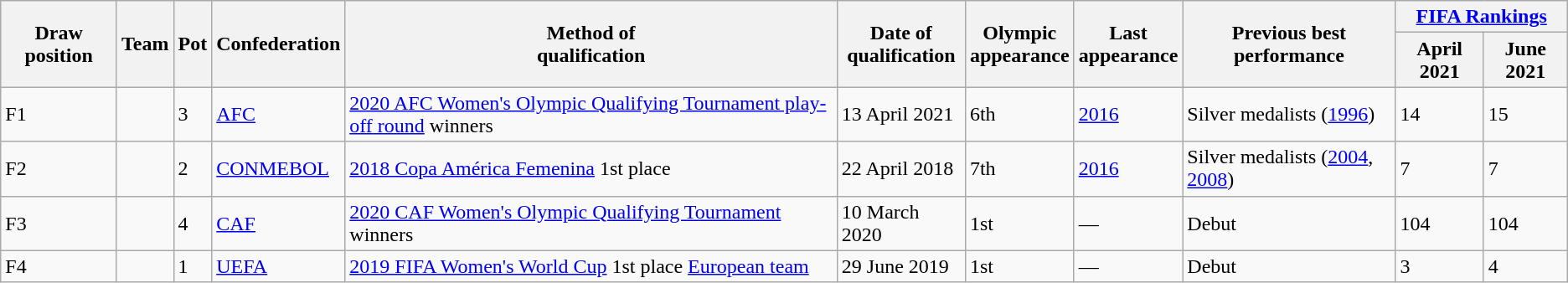<table class="wikitable sortable">
<tr>
<th rowspan="2">Draw position</th>
<th rowspan="2">Team</th>
<th rowspan="2">Pot</th>
<th rowspan="2">Confederation</th>
<th rowspan="2">Method of<br>qualification</th>
<th rowspan="2">Date of<br>qualification</th>
<th rowspan="2">Olympic<br>appearance</th>
<th rowspan="2">Last<br>appearance</th>
<th rowspan="2">Previous best<br>performance</th>
<th colspan="2"><a href='#'>FIFA Rankings</a></th>
</tr>
<tr>
<th>April 2021</th>
<th>June 2021</th>
</tr>
<tr>
<td>F1</td>
<td style=white-space:nowrap></td>
<td>3</td>
<td><a href='#'>AFC</a></td>
<td><a href='#'>2020 AFC Women's Olympic Qualifying Tournament play-off round</a> winners</td>
<td>13 April 2021</td>
<td data-sort-value="6">6th</td>
<td><a href='#'>2016</a></td>
<td data-sort-value="2.2">Silver medalists (<a href='#'>1996</a>)</td>
<td>14</td>
<td>15</td>
</tr>
<tr>
<td>F2</td>
<td style=white-space:nowrap></td>
<td>2</td>
<td><a href='#'>CONMEBOL</a></td>
<td><a href='#'>2018 Copa América Femenina</a> 1st place</td>
<td>22 April 2018</td>
<td data-sort-value="7">7th</td>
<td><a href='#'>2016</a></td>
<td data-sort-value="2.1">Silver medalists (<a href='#'>2004</a>, <a href='#'>2008</a>)</td>
<td>7</td>
<td>7</td>
</tr>
<tr>
<td>F3</td>
<td style=white-space:nowrap></td>
<td>4</td>
<td><a href='#'>CAF</a></td>
<td><a href='#'>2020 CAF Women's Olympic Qualifying Tournament</a> winners</td>
<td>10 March 2020</td>
<td data-sort-value="1">1st</td>
<td>—</td>
<td data-sort-value="99">Debut</td>
<td>104</td>
<td>104</td>
</tr>
<tr>
<td>F4</td>
<td style=white-space:nowrap></td>
<td>1</td>
<td><a href='#'>UEFA</a></td>
<td><a href='#'>2019 FIFA Women's World Cup</a> 1st place <a href='#'>European team</a></td>
<td>29 June 2019</td>
<td data-sort-value="1">1st</td>
<td>—</td>
<td data-sort-value="99">Debut</td>
<td>3</td>
<td>4</td>
</tr>
</table>
